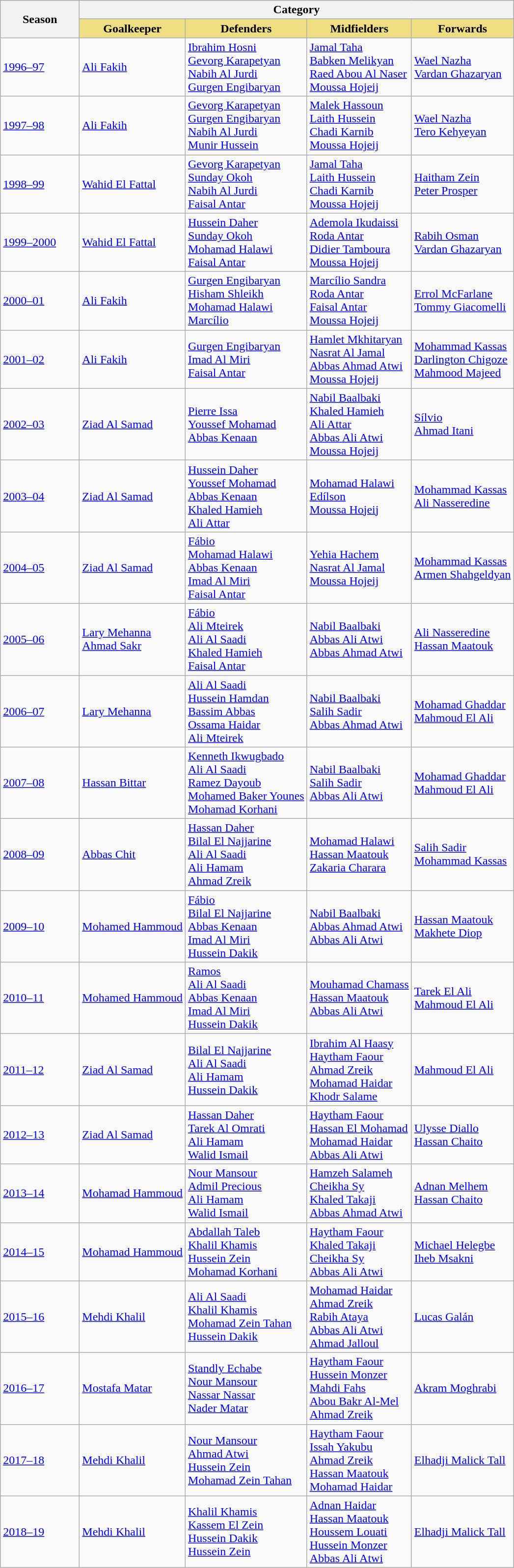<table class="wikitable">
<tr>
<th width="100" rowspan="2">Season</th>
<th colspan="4">Category</th>
</tr>
<tr>
<th style="background-color: #eedd82">Goalkeeper</th>
<th style="background-color: #eedd82">Defenders</th>
<th style="background-color: #eedd82">Midfielders</th>
<th style="background-color: #eedd82">Forwards</th>
</tr>
<tr>
<td><a href='#'>1996–97</a></td>
<td> <a href='#'>Ali Fakih</a> </td>
<td> <a href='#'>Ibrahim Hosni</a> <br> <a href='#'>Gevorg Karapetyan</a> <br> <a href='#'>Nabih Al Jurdi</a> <br> <a href='#'>Gurgen Engibaryan</a> </td>
<td> <a href='#'>Jamal Taha</a> <br> <a href='#'>Babken Melikyan</a> <br> <a href='#'>Raed Abou Al Naser</a> <br> <a href='#'>Moussa Hojeij</a> </td>
<td> <a href='#'>Wael Nazha</a> <br> <a href='#'>Vardan Ghazaryan</a> </td>
</tr>
<tr>
<td><a href='#'>1997–98</a></td>
<td> <a href='#'>Ali Fakih</a> </td>
<td> <a href='#'>Gevorg Karapetyan</a> <br> <a href='#'>Gurgen Engibaryan</a> <br> <a href='#'>Nabih Al Jurdi</a> <br> <a href='#'>Munir Hussein</a> </td>
<td> <a href='#'>Malek Hassoun</a> <br> <a href='#'>Laith Hussein</a> <br> <a href='#'>Chadi Karnib</a> <br> <a href='#'>Moussa Hojeij</a> </td>
<td> <a href='#'>Wael Nazha</a> <br> <a href='#'>Tero Kehyeyan</a> </td>
</tr>
<tr>
<td><a href='#'>1998–99</a></td>
<td> <a href='#'>Wahid El Fattal</a> </td>
<td> <a href='#'>Gevorg Karapetyan</a> <br> <a href='#'>Sunday Okoh</a> <br> <a href='#'>Nabih Al Jurdi</a> <br> <a href='#'>Faisal Antar</a> </td>
<td> <a href='#'>Jamal Taha</a> <br> <a href='#'>Laith Hussein</a> <br> <a href='#'>Chadi Karnib</a> <br> <a href='#'>Moussa Hojeij</a> </td>
<td> <a href='#'>Haitham Zein</a> <br> <a href='#'>Peter Prosper</a> </td>
</tr>
<tr>
<td><a href='#'>1999–2000</a></td>
<td> <a href='#'>Wahid El Fattal</a> </td>
<td> <a href='#'>Hussein Daher</a> <br> <a href='#'>Sunday Okoh</a> <br> <a href='#'>Mohamad Halawi</a> <br> <a href='#'>Faisal Antar</a> </td>
<td> <a href='#'>Ademola Ikudaissi</a> <br> <a href='#'>Roda Antar</a> <br> <a href='#'>Didier Tamboura</a> <br> <a href='#'>Moussa Hojeij</a> </td>
<td> <a href='#'>Rabih Osman</a> <br> <a href='#'>Vardan Ghazaryan</a> </td>
</tr>
<tr>
<td><a href='#'>2000–01</a></td>
<td> <a href='#'>Ali Fakih</a> </td>
<td> <a href='#'>Gurgen Engibaryan</a> <br> <a href='#'>Hisham Shleikh</a> <br> <a href='#'>Mohamad Halawi</a> <br> <a href='#'>Marcílio</a> </td>
<td> <a href='#'>Marcílio Sandra</a> <br> <a href='#'>Roda Antar</a> <br> <a href='#'>Faisal Antar</a> <br> <a href='#'>Moussa Hojeij</a> </td>
<td> <a href='#'>Errol McFarlane</a> <br> <a href='#'>Tommy Giacomelli</a> </td>
</tr>
<tr>
<td><a href='#'>2001–02</a></td>
<td> <a href='#'>Ali Fakih</a> </td>
<td> <a href='#'>Gurgen Engibaryan</a> <br> <a href='#'>Imad Al Miri</a> <br> <a href='#'>Faisal Antar</a> </td>
<td> <a href='#'>Hamlet Mkhitaryan</a> <br> <a href='#'>Nasrat Al Jamal</a> <br> <a href='#'>Abbas Ahmad Atwi</a> <br> <a href='#'>Moussa Hojeij</a> </td>
<td> <a href='#'>Mohammad Kassas</a> <br> <a href='#'>Darlington Chigoze</a> <br> <a href='#'>Mahmood Majeed</a> </td>
</tr>
<tr>
<td><a href='#'>2002–03</a></td>
<td> <a href='#'>Ziad Al Samad</a> </td>
<td> <a href='#'>Pierre Issa</a> <br> <a href='#'>Youssef Mohamad</a> <br> <a href='#'>Abbas Kenaan</a> </td>
<td> <a href='#'>Nabil Baalbaki</a> <br> <a href='#'>Khaled Hamieh</a> <br> <a href='#'>Ali Attar</a> <br> <a href='#'>Abbas Ali Atwi</a> <br> <a href='#'>Moussa Hojeij</a> </td>
<td> <a href='#'>Sílvio</a> <br> <a href='#'>Ahmad Itani</a> </td>
</tr>
<tr>
<td><a href='#'>2003–04</a></td>
<td> <a href='#'>Ziad Al Samad</a> </td>
<td> <a href='#'>Hussein Daher</a> <br> <a href='#'>Youssef Mohamad</a> <br> <a href='#'>Abbas Kenaan</a> <br> <a href='#'>Khaled Hamieh</a> <br> <a href='#'>Ali Attar</a> </td>
<td> <a href='#'>Mohamad Halawi</a> <br> <a href='#'>Edílson</a> <br> <a href='#'>Moussa Hojeij</a> </td>
<td> <a href='#'>Mohammad Kassas</a> <br> <a href='#'>Ali Nasseredine</a> </td>
</tr>
<tr>
<td><a href='#'>2004–05</a></td>
<td> <a href='#'>Ziad Al Samad</a> </td>
<td> <a href='#'>Fábio</a> <br> <a href='#'>Mohamad Halawi</a> <br> <a href='#'>Abbas Kenaan</a> <br> <a href='#'>Imad Al Miri</a> <br> <a href='#'>Faisal Antar</a> </td>
<td> <a href='#'>Yehia Hachem</a> <br> <a href='#'>Nasrat Al Jamal</a> <br> <a href='#'>Moussa Hojeij</a> </td>
<td> <a href='#'>Mohammad Kassas</a> <br> <a href='#'>Armen Shahgeldyan</a> </td>
</tr>
<tr>
<td><a href='#'>2005–06</a></td>
<td> <a href='#'>Lary Mehanna</a> <br> <a href='#'>Ahmad Sakr</a> </td>
<td> <a href='#'>Fábio</a> <br> <a href='#'>Ali Mteirek</a> <br> <a href='#'>Ali Al Saadi</a> <br> <a href='#'>Khaled Hamieh</a> <br> <a href='#'>Faisal Antar</a> </td>
<td> <a href='#'>Nabil Baalbaki</a> <br> <a href='#'>Abbas Ali Atwi</a> <br> <a href='#'>Abbas Ahmad Atwi</a> </td>
<td> <a href='#'>Ali Nasseredine</a> <br> <a href='#'>Hassan Maatouk</a> </td>
</tr>
<tr>
<td><a href='#'>2006–07</a></td>
<td> <a href='#'>Lary Mehanna</a> </td>
<td> <a href='#'>Ali Al Saadi</a> <br> <a href='#'>Hussein Hamdan</a> <br> <a href='#'>Bassim Abbas</a> <br> <a href='#'>Ossama Haidar</a> <br> <a href='#'>Ali Mteirek</a> </td>
<td> <a href='#'>Nabil Baalbaki</a> <br> <a href='#'>Salih Sadir</a> <br> <a href='#'>Abbas Ahmad Atwi</a> </td>
<td> <a href='#'>Mohamad Ghaddar</a> <br> <a href='#'>Mahmoud El Ali</a> </td>
</tr>
<tr>
<td><a href='#'>2007–08</a></td>
<td> <a href='#'>Hassan Bittar</a> </td>
<td> <a href='#'>Kenneth Ikwugbado</a> <br> <a href='#'>Ali Al Saadi</a> <br> <a href='#'>Ramez Dayoub</a> <br> <a href='#'>Mohamed Baker Younes</a> <br> <a href='#'>Mohamad Korhani</a> </td>
<td> <a href='#'>Nabil Baalbaki</a> <br> <a href='#'>Salih Sadir</a> <br> <a href='#'>Abbas Ali Atwi</a> </td>
<td> <a href='#'>Mohamad Ghaddar</a> <br> <a href='#'>Mahmoud El Ali</a> </td>
</tr>
<tr>
<td><a href='#'>2008–09</a></td>
<td> <a href='#'>Abbas Chit</a> </td>
<td> <a href='#'>Hassan Daher</a> <br> <a href='#'>Bilal El Najjarine</a> <br> <a href='#'>Ali Al Saadi</a> <br> <a href='#'>Ali Hamam</a> <br> <a href='#'>Ahmad Zreik</a> </td>
<td> <a href='#'>Mohamad Halawi</a> <br> <a href='#'>Hassan Maatouk</a> <br> <a href='#'>Zakaria Charara</a> </td>
<td> <a href='#'>Salih Sadir</a> <br> <a href='#'>Mohammad Kassas</a> </td>
</tr>
<tr>
<td><a href='#'>2009–10</a></td>
<td> <a href='#'>Mohamed Hammoud</a> </td>
<td> <a href='#'>Fábio</a> <br> <a href='#'>Bilal El Najjarine</a> <br> <a href='#'>Abbas Kenaan</a> <br> <a href='#'>Imad Al Miri</a> <br> <a href='#'>Hussein Dakik</a> </td>
<td> <a href='#'>Nabil Baalbaki</a> <br> <a href='#'>Abbas Ahmad Atwi</a> <br> <a href='#'>Abbas Ali Atwi</a> </td>
<td> <a href='#'>Hassan Maatouk</a> <br> <a href='#'>Makhete Diop</a> </td>
</tr>
<tr>
<td><a href='#'>2010–11</a></td>
<td> <a href='#'>Mohamed Hammoud</a> </td>
<td> <a href='#'>Ramos</a> <br> <a href='#'>Ali Al Saadi</a> <br> <a href='#'>Abbas Kenaan</a> <br> <a href='#'>Imad Al Miri</a> <br> <a href='#'>Hussein Dakik</a> </td>
<td> <a href='#'>Mouhamad Chamass</a> <br> <a href='#'>Hassan Maatouk</a> <br> <a href='#'>Abbas Ali Atwi</a> </td>
<td> <a href='#'>Tarek El Ali</a> <br> <a href='#'>Mahmoud El Ali</a> </td>
</tr>
<tr>
<td><a href='#'>2011–12</a></td>
<td> <a href='#'>Ziad Al Samad</a> </td>
<td> <a href='#'>Bilal El Najjarine</a> <br> <a href='#'>Ali Al Saadi</a> <br> <a href='#'>Ali Hamam</a> <br> <a href='#'>Hussein Dakik</a> </td>
<td> <a href='#'>Ibrahim Al Haasy</a> <br> <a href='#'>Haytham Faour</a> <br>  <a href='#'>Ahmad Zreik</a> <br> <a href='#'>Mohamad Haidar</a> <br> <a href='#'>Khodr Salame</a> </td>
<td> <a href='#'>Mahmoud El Ali</a> </td>
</tr>
<tr>
<td><a href='#'>2012–13</a></td>
<td> <a href='#'>Ziad Al Samad</a> </td>
<td> <a href='#'>Hassan Daher</a> <br> <a href='#'>Tarek Al Omrati</a> <br> <a href='#'>Ali Hamam</a> <br> <a href='#'>Walid Ismail</a> </td>
<td> <a href='#'>Haytham Faour</a> <br> <a href='#'>Hassan El Mohamad</a> <br> <a href='#'>Mohamad Haidar</a> <br> <a href='#'>Abbas Ali Atwi</a> </td>
<td> <a href='#'>Ulysse Diallo</a> <br> <a href='#'>Hassan Chaito</a> </td>
</tr>
<tr>
<td><a href='#'>2013–14</a></td>
<td> <a href='#'>Mohamad Hammoud</a> </td>
<td> <a href='#'>Nour Mansour</a> <br> <a href='#'>Admil Precious</a> <br> <a href='#'>Ali Hamam</a> <br> <a href='#'>Walid Ismail</a> </td>
<td> <a href='#'>Hamzeh Salameh</a> <br> <a href='#'>Cheikha Sy</a> <br> <a href='#'>Khaled Takaji</a> <br> <a href='#'>Abbas Ahmad Atwi</a> </td>
<td> <a href='#'>Adnan Melhem</a> <br> <a href='#'>Hassan Chaito</a> </td>
</tr>
<tr>
<td><a href='#'>2014–15</a></td>
<td> <a href='#'>Mohamad Hammoud</a> </td>
<td> <a href='#'>Abdallah Taleb</a> <br> <a href='#'>Khalil Khamis</a> <br> <a href='#'>Hussein Zein</a> <br> <a href='#'>Mohamad Korhani</a> </td>
<td> <a href='#'>Haytham Faour</a> <br> <a href='#'>Khaled Takaji</a> <br> <a href='#'>Cheikha Sy</a> <br> <a href='#'>Abbas Ali Atwi</a> </td>
<td> <a href='#'>Michael Helegbe</a> <br> <a href='#'>Iheb Msakni</a> </td>
</tr>
<tr>
<td><a href='#'>2015–16</a></td>
<td> <a href='#'>Mehdi Khalil</a> </td>
<td> <a href='#'>Ali Al Saadi</a> <br> <a href='#'>Khalil Khamis</a> <br> <a href='#'>Mohamad Zein Tahan</a> <br> <a href='#'>Hussein Dakik</a> </td>
<td> <a href='#'>Mohamad Haidar</a> <br> <a href='#'>Ahmad Zreik</a> <br> <a href='#'>Rabih Ataya</a> <br> <a href='#'>Abbas Ali Atwi</a> <br> <a href='#'>Ahmad Jalloul</a> </td>
<td> <a href='#'>Lucas Galán</a> </td>
</tr>
<tr>
<td><a href='#'>2016–17</a></td>
<td> <a href='#'>Mostafa Matar</a> </td>
<td> <a href='#'>Standly Echabe</a> <br> <a href='#'>Nour Mansour</a> <br> <a href='#'>Nassar Nassar</a> <br> <a href='#'>Nader Matar</a> </td>
<td> <a href='#'>Haytham Faour</a> <br> <a href='#'>Hussein Monzer</a> <br> <a href='#'>Mahdi Fahs</a> <br> <a href='#'>Abou Bakr Al-Mel</a> <br> <a href='#'>Ahmad Zreik</a> </td>
<td> <a href='#'>Akram Moghrabi</a> </td>
</tr>
<tr>
<td><a href='#'>2017–18</a></td>
<td> <a href='#'>Mehdi Khalil</a> </td>
<td> <a href='#'>Nour Mansour</a> <br> <a href='#'>Ahmad Atwi</a> <br> <a href='#'>Hussein Zein</a> <br> <a href='#'>Mohamad Zein Tahan</a> </td>
<td> <a href='#'>Haytham Faour</a> <br> <a href='#'>Issah Yakubu</a> <br> <a href='#'>Ahmad Zreik</a> <br> <a href='#'>Hassan Maatouk</a> <br> <a href='#'>Mohamad Haidar</a> </td>
<td> <a href='#'>Elhadji Malick Tall</a> </td>
</tr>
<tr>
<td><a href='#'>2018–19</a></td>
<td> <a href='#'>Mehdi Khalil</a> </td>
<td> <a href='#'>Khalil Khamis</a> <br> <a href='#'>Kassem El Zein</a> <br> <a href='#'>Hussein Dakik</a> <br> <a href='#'>Hussein Zein</a> </td>
<td> <a href='#'>Adnan Haidar</a> <br> <a href='#'>Hassan Maatouk</a> <br> <a href='#'>Houssem Louati</a> <br> <a href='#'>Hussein Monzer</a> <br> <a href='#'>Abbas Ali Atwi</a> </td>
<td> <a href='#'>Elhadji Malick Tall</a> </td>
</tr>
</table>
